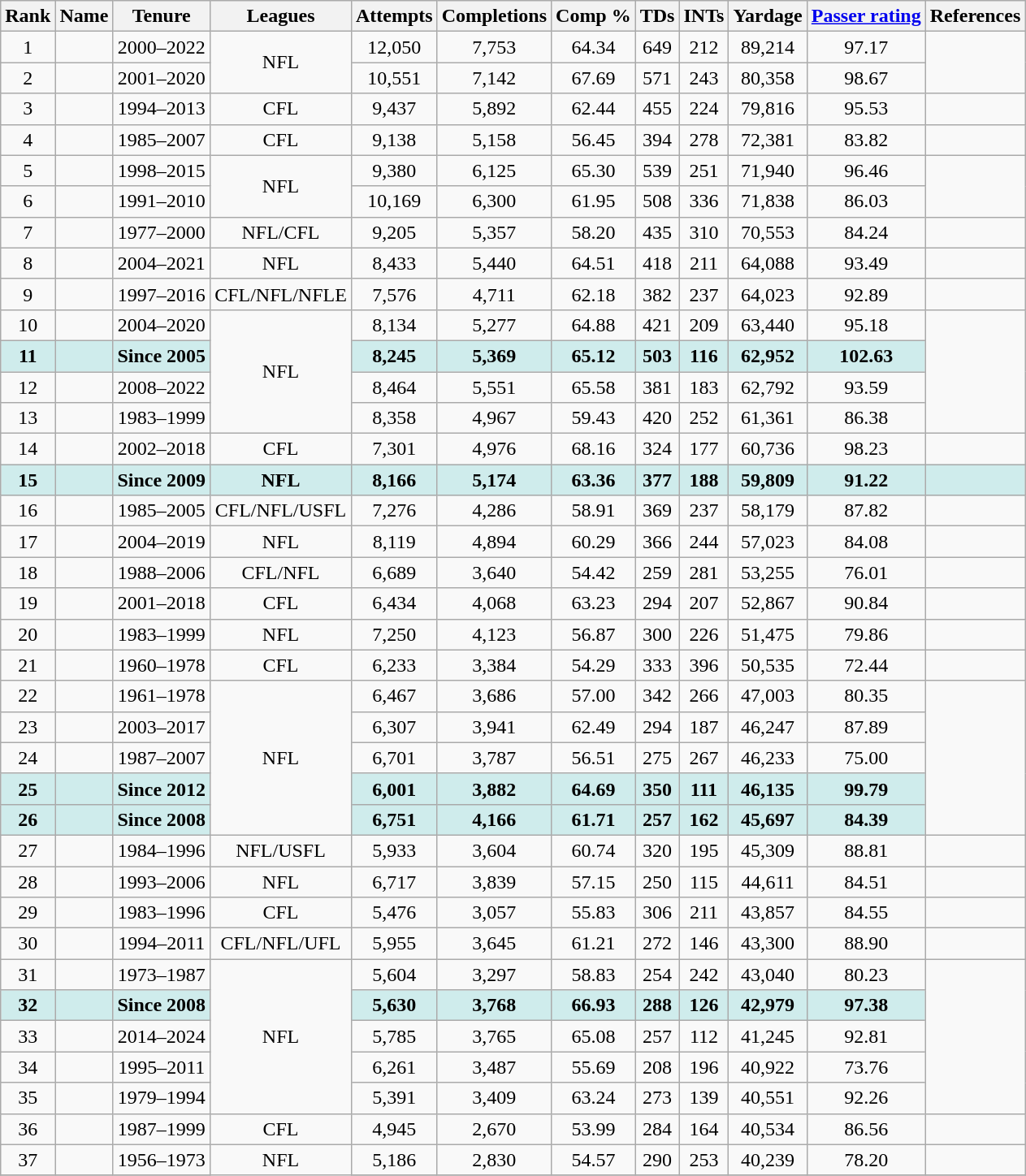<table class="wikitable sortable" style="text-align:center;">
<tr>
<th>Rank</th>
<th>Name</th>
<th>Tenure</th>
<th>Leagues</th>
<th>Attempts</th>
<th>Completions</th>
<th>Comp %</th>
<th>TDs</th>
<th>INTs</th>
<th>Yardage</th>
<th><a href='#'>Passer rating</a></th>
<th>References</th>
</tr>
<tr>
<td>1</td>
<td></td>
<td>2000–2022</td>
<td rowspan=2>NFL</td>
<td>12,050</td>
<td>7,753</td>
<td>64.34</td>
<td>649</td>
<td>212</td>
<td>89,214</td>
<td>97.17</td>
<td rowspan=2></td>
</tr>
<tr>
<td>2</td>
<td></td>
<td>2001–2020</td>
<td>10,551</td>
<td>7,142</td>
<td>67.69</td>
<td>571</td>
<td>243</td>
<td>80,358</td>
<td>98.67</td>
</tr>
<tr>
<td>3</td>
<td></td>
<td>1994–2013</td>
<td>CFL</td>
<td>9,437</td>
<td>5,892</td>
<td>62.44</td>
<td>455</td>
<td>224</td>
<td>79,816</td>
<td>95.53</td>
<td></td>
</tr>
<tr>
<td>4</td>
<td></td>
<td>1985–2007</td>
<td>CFL</td>
<td>9,138</td>
<td>5,158</td>
<td>56.45</td>
<td>394</td>
<td>278</td>
<td>72,381</td>
<td>83.82</td>
<td></td>
</tr>
<tr>
<td>5</td>
<td></td>
<td>1998–2015</td>
<td rowspan=2>NFL</td>
<td>9,380</td>
<td>6,125</td>
<td>65.30</td>
<td>539</td>
<td>251</td>
<td>71,940</td>
<td>96.46</td>
<td rowspan=2></td>
</tr>
<tr>
<td>6</td>
<td></td>
<td>1991–2010</td>
<td>10,169</td>
<td>6,300</td>
<td>61.95</td>
<td>508</td>
<td>336</td>
<td>71,838</td>
<td>86.03</td>
</tr>
<tr>
<td>7</td>
<td></td>
<td>1977–2000</td>
<td>NFL/CFL</td>
<td>9,205</td>
<td>5,357</td>
<td>58.20</td>
<td>435</td>
<td>310</td>
<td>70,553</td>
<td>84.24</td>
<td></td>
</tr>
<tr>
<td>8</td>
<td></td>
<td>2004–2021</td>
<td>NFL</td>
<td>8,433</td>
<td>5,440</td>
<td>64.51</td>
<td>418</td>
<td>211</td>
<td>64,088</td>
<td>93.49</td>
<td></td>
</tr>
<tr>
<td>9</td>
<td></td>
<td>1997–2016</td>
<td>CFL/NFL/NFLE</td>
<td>7,576</td>
<td>4,711</td>
<td>62.18</td>
<td>382</td>
<td>237</td>
<td>64,023</td>
<td>92.89</td>
<td></td>
</tr>
<tr>
<td>10</td>
<td></td>
<td>2004–2020</td>
<td rowspan=4>NFL</td>
<td>8,134</td>
<td>5,277</td>
<td>64.88</td>
<td>421</td>
<td>209</td>
<td>63,440</td>
<td>95.18</td>
<td rowspan=4></td>
</tr>
<tr style="background:#cfecec; font-weight:bold">
<td>11</td>
<td></td>
<td>Since 2005</td>
<td>8,245</td>
<td>5,369</td>
<td>65.12</td>
<td>503</td>
<td>116</td>
<td>62,952</td>
<td>102.63</td>
</tr>
<tr>
<td>12</td>
<td></td>
<td>2008–2022</td>
<td>8,464</td>
<td>5,551</td>
<td>65.58</td>
<td>381</td>
<td>183</td>
<td>62,792</td>
<td>93.59</td>
</tr>
<tr>
<td>13</td>
<td></td>
<td>1983–1999</td>
<td>8,358</td>
<td>4,967</td>
<td>59.43</td>
<td>420</td>
<td>252</td>
<td>61,361</td>
<td>86.38</td>
</tr>
<tr>
<td>14</td>
<td></td>
<td>2002–2018</td>
<td>CFL</td>
<td>7,301</td>
<td>4,976</td>
<td>68.16</td>
<td>324</td>
<td>177</td>
<td>60,736</td>
<td>98.23</td>
<td></td>
</tr>
<tr style="background:#cfecec; font-weight:bold">
<td>15</td>
<td></td>
<td>Since 2009</td>
<td>NFL</td>
<td>8,166</td>
<td>5,174</td>
<td>63.36</td>
<td>377</td>
<td>188</td>
<td>59,809</td>
<td>91.22</td>
<td></td>
</tr>
<tr>
<td>16</td>
<td></td>
<td>1985–2005</td>
<td>CFL/NFL/USFL</td>
<td>7,276</td>
<td>4,286</td>
<td>58.91</td>
<td>369</td>
<td>237</td>
<td>58,179</td>
<td>87.82</td>
<td></td>
</tr>
<tr>
<td>17</td>
<td></td>
<td>2004–2019</td>
<td>NFL</td>
<td>8,119</td>
<td>4,894</td>
<td>60.29</td>
<td>366</td>
<td>244</td>
<td>57,023</td>
<td>84.08</td>
<td></td>
</tr>
<tr>
<td>18</td>
<td></td>
<td>1988–2006</td>
<td>CFL/NFL</td>
<td>6,689</td>
<td>3,640</td>
<td>54.42</td>
<td>259</td>
<td>281</td>
<td>53,255</td>
<td>76.01</td>
<td></td>
</tr>
<tr>
<td>19</td>
<td></td>
<td>2001–2018</td>
<td>CFL</td>
<td>6,434</td>
<td>4,068</td>
<td>63.23</td>
<td>294</td>
<td>207</td>
<td>52,867</td>
<td>90.84</td>
<td></td>
</tr>
<tr>
<td>20</td>
<td></td>
<td>1983–1999</td>
<td>NFL</td>
<td>7,250</td>
<td>4,123</td>
<td>56.87</td>
<td>300</td>
<td>226</td>
<td>51,475</td>
<td>79.86</td>
<td></td>
</tr>
<tr>
<td>21</td>
<td></td>
<td>1960–1978</td>
<td>CFL</td>
<td>6,233</td>
<td>3,384</td>
<td>54.29</td>
<td>333</td>
<td>396</td>
<td>50,535</td>
<td>72.44</td>
<td></td>
</tr>
<tr>
<td>22</td>
<td></td>
<td>1961–1978</td>
<td rowspan=5>NFL</td>
<td>6,467</td>
<td>3,686</td>
<td>57.00</td>
<td>342</td>
<td>266</td>
<td>47,003</td>
<td>80.35</td>
<td rowspan=5></td>
</tr>
<tr>
<td>23</td>
<td></td>
<td>2003–2017</td>
<td>6,307</td>
<td>3,941</td>
<td>62.49</td>
<td>294</td>
<td>187</td>
<td>46,247</td>
<td>87.89</td>
</tr>
<tr>
<td>24</td>
<td></td>
<td>1987–2007</td>
<td>6,701</td>
<td>3,787</td>
<td>56.51</td>
<td>275</td>
<td>267</td>
<td>46,233</td>
<td>75.00</td>
</tr>
<tr style="background:#cfecec; font-weight:bold">
<td>25</td>
<td></td>
<td>Since 2012</td>
<td>6,001</td>
<td>3,882</td>
<td>64.69</td>
<td>350</td>
<td>111</td>
<td>46,135</td>
<td>99.79</td>
</tr>
<tr style="background:#cfecec; font-weight:bold">
<td>26</td>
<td></td>
<td>Since 2008</td>
<td>6,751</td>
<td>4,166</td>
<td>61.71</td>
<td>257</td>
<td>162</td>
<td>45,697</td>
<td>84.39</td>
</tr>
<tr>
<td>27</td>
<td></td>
<td>1984–1996</td>
<td>NFL/USFL</td>
<td>5,933</td>
<td>3,604</td>
<td>60.74</td>
<td>320</td>
<td>195</td>
<td>45,309</td>
<td>88.81</td>
<td></td>
</tr>
<tr>
<td>28</td>
<td></td>
<td>1993–2006</td>
<td>NFL</td>
<td>6,717</td>
<td>3,839</td>
<td>57.15</td>
<td>250</td>
<td>115</td>
<td>44,611</td>
<td>84.51</td>
<td></td>
</tr>
<tr>
<td>29</td>
<td></td>
<td>1983–1996</td>
<td>CFL</td>
<td>5,476</td>
<td>3,057</td>
<td>55.83</td>
<td>306</td>
<td>211</td>
<td>43,857</td>
<td>84.55</td>
<td></td>
</tr>
<tr>
<td>30</td>
<td></td>
<td>1994–2011</td>
<td>CFL/NFL/UFL</td>
<td>5,955</td>
<td>3,645</td>
<td>61.21</td>
<td>272</td>
<td>146</td>
<td>43,300</td>
<td>88.90</td>
<td></td>
</tr>
<tr>
<td>31</td>
<td></td>
<td>1973–1987</td>
<td rowspan=5>NFL</td>
<td>5,604</td>
<td>3,297</td>
<td>58.83</td>
<td>254</td>
<td>242</td>
<td>43,040</td>
<td>80.23</td>
<td rowspan=5></td>
</tr>
<tr style="background:#cfecec; font-weight:bold">
<td>32</td>
<td></td>
<td>Since 2008</td>
<td>5,630</td>
<td>3,768</td>
<td>66.93</td>
<td>288</td>
<td>126</td>
<td>42,979</td>
<td>97.38</td>
</tr>
<tr>
<td>33</td>
<td></td>
<td>2014–2024</td>
<td>5,785</td>
<td>3,765</td>
<td>65.08</td>
<td>257</td>
<td>112</td>
<td>41,245</td>
<td>92.81</td>
</tr>
<tr>
<td>34</td>
<td></td>
<td>1995–2011</td>
<td>6,261</td>
<td>3,487</td>
<td>55.69</td>
<td>208</td>
<td>196</td>
<td>40,922</td>
<td>73.76</td>
</tr>
<tr>
<td>35</td>
<td></td>
<td>1979–1994</td>
<td>5,391</td>
<td>3,409</td>
<td>63.24</td>
<td>273</td>
<td>139</td>
<td>40,551</td>
<td>92.26</td>
</tr>
<tr>
<td>36</td>
<td></td>
<td>1987–1999</td>
<td>CFL</td>
<td>4,945</td>
<td>2,670</td>
<td>53.99</td>
<td>284</td>
<td>164</td>
<td>40,534</td>
<td>86.56</td>
<td></td>
</tr>
<tr>
<td>37</td>
<td></td>
<td>1956–1973</td>
<td rowspan=2>NFL</td>
<td>5,186</td>
<td>2,830</td>
<td>54.57</td>
<td>290</td>
<td>253</td>
<td>40,239</td>
<td>78.20</td>
<td></td>
</tr>
<tr>
</tr>
</table>
